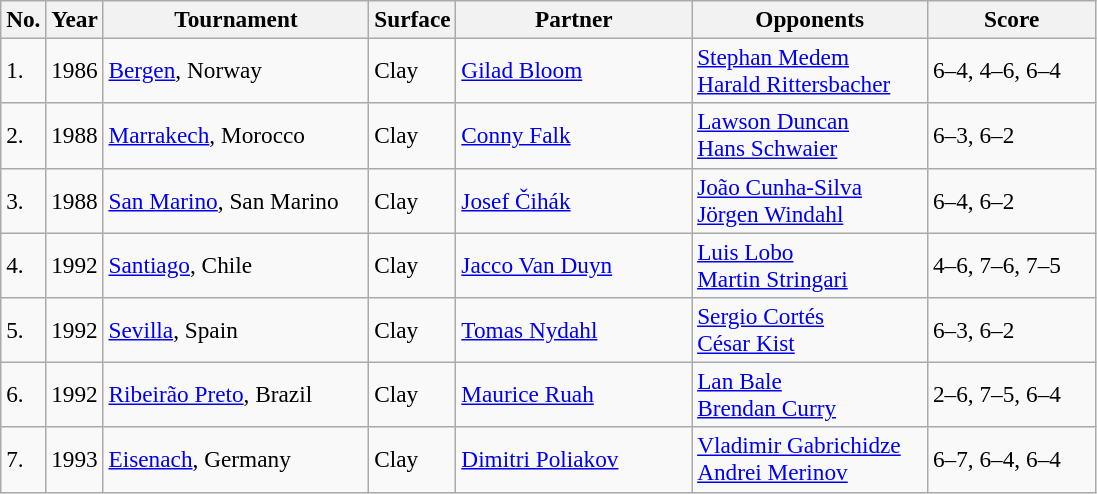<table class="sortable wikitable" style=font-size:97%>
<tr>
<th>No.</th>
<th style="width:30px">Year</th>
<th style="width:170px">Tournament</th>
<th style="width:50px">Surface</th>
<th style="width:150px">Partner</th>
<th style="width:150px">Opponents</th>
<th style="width:105px" class="unsortable">Score</th>
</tr>
<tr>
<td>1.</td>
<td>1986</td>
<td><a href='#'>Bergen</a>, Norway</td>
<td>Clay</td>
<td> <a href='#'>Gilad Bloom</a></td>
<td> <a href='#'>Stephan Medem</a><br> <a href='#'>Harald Rittersbacher</a></td>
<td>6–4, 4–6, 6–4</td>
</tr>
<tr>
<td>2.</td>
<td>1988</td>
<td><a href='#'>Marrakech</a>, Morocco</td>
<td>Clay</td>
<td> <a href='#'>Conny Falk</a></td>
<td> <a href='#'>Lawson Duncan</a><br> <a href='#'>Hans Schwaier</a></td>
<td>6–3, 6–2</td>
</tr>
<tr>
<td>3.</td>
<td>1988</td>
<td><a href='#'>San Marino</a>, San Marino</td>
<td>Clay</td>
<td> <a href='#'>Josef Čihák</a></td>
<td> <a href='#'>João Cunha-Silva</a><br> <a href='#'>Jörgen Windahl</a></td>
<td>6–4, 6–2</td>
</tr>
<tr>
<td>4.</td>
<td>1992</td>
<td><a href='#'>Santiago</a>, Chile</td>
<td>Clay</td>
<td> <a href='#'>Jacco Van Duyn</a></td>
<td> <a href='#'>Luis Lobo</a><br> <a href='#'>Martin Stringari</a></td>
<td>4–6, 7–6, 7–5</td>
</tr>
<tr>
<td>5.</td>
<td>1992</td>
<td><a href='#'>Sevilla</a>, Spain</td>
<td>Clay</td>
<td> <a href='#'>Tomas Nydahl</a></td>
<td> <a href='#'>Sergio Cortés</a><br> <a href='#'>César Kist</a></td>
<td>6–3, 6–2</td>
</tr>
<tr>
<td>6.</td>
<td>1992</td>
<td><a href='#'>Ribeirão Preto</a>, Brazil</td>
<td>Clay</td>
<td> <a href='#'>Maurice Ruah</a></td>
<td> <a href='#'>Lan Bale</a><br> <a href='#'>Brendan Curry</a></td>
<td>2–6, 7–5, 6–4</td>
</tr>
<tr>
<td>7.</td>
<td>1993</td>
<td><a href='#'>Eisenach</a>, Germany</td>
<td>Clay</td>
<td> <a href='#'>Dimitri Poliakov</a></td>
<td> <a href='#'>Vladimir Gabrichidze</a><br> <a href='#'>Andrei Merinov</a></td>
<td>6–7, 6–4, 6–4</td>
</tr>
</table>
